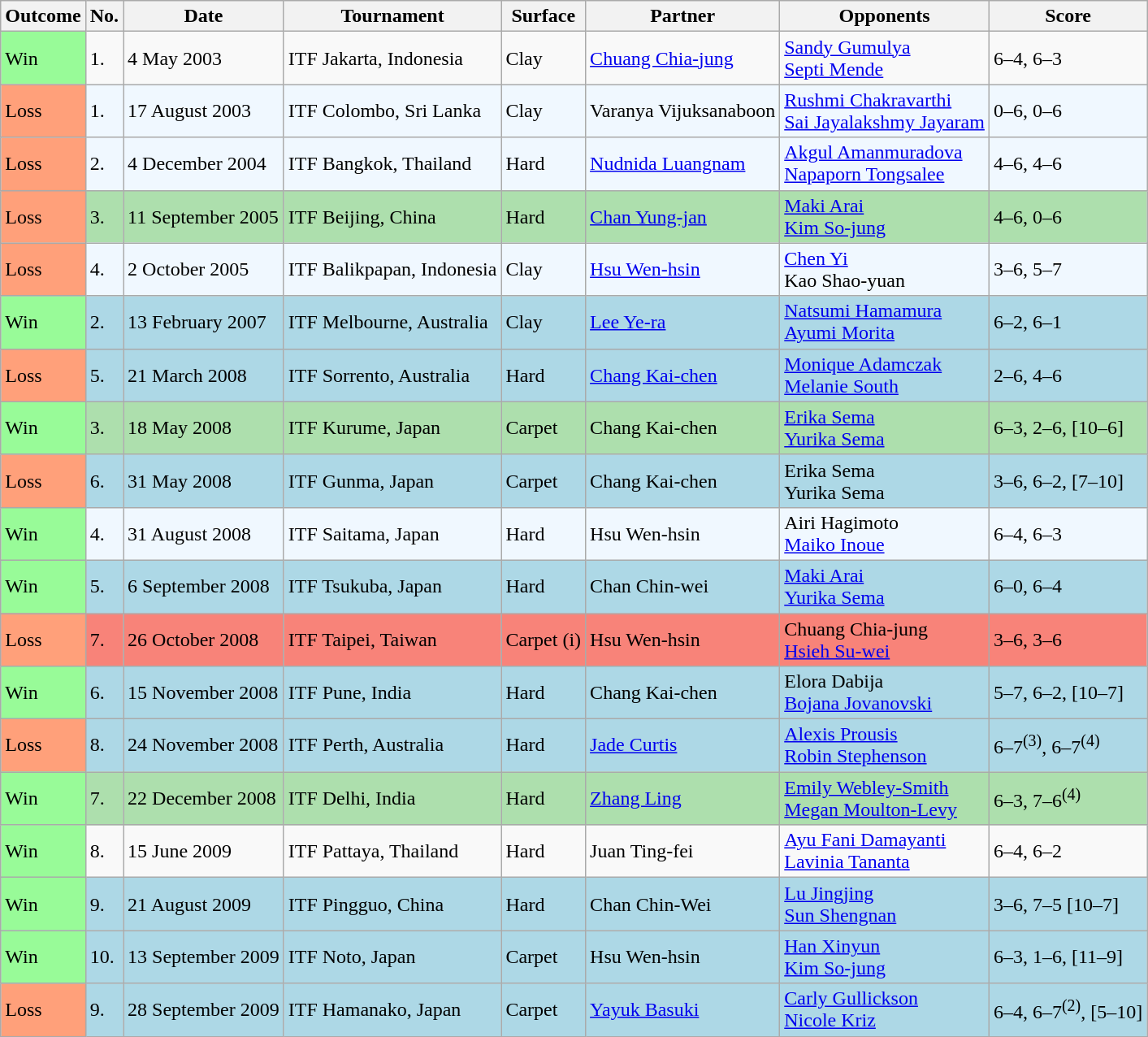<table class="sortable wikitable">
<tr>
<th>Outcome</th>
<th>No.</th>
<th>Date</th>
<th>Tournament</th>
<th>Surface</th>
<th>Partner</th>
<th>Opponents</th>
<th class="unsortable">Score</th>
</tr>
<tr>
<td style="background:#98fb98;">Win</td>
<td>1.</td>
<td>4 May 2003</td>
<td>ITF Jakarta, Indonesia</td>
<td>Clay</td>
<td> <a href='#'>Chuang Chia-jung</a></td>
<td> <a href='#'>Sandy Gumulya</a> <br>  <a href='#'>Septi Mende</a></td>
<td>6–4, 6–3</td>
</tr>
<tr style="background:#f0f8ff;">
<td style="background:#ffa07a;">Loss</td>
<td>1.</td>
<td>17 August 2003</td>
<td>ITF Colombo, Sri Lanka</td>
<td>Clay</td>
<td> Varanya Vijuksanaboon</td>
<td> <a href='#'>Rushmi Chakravarthi</a> <br>  <a href='#'>Sai Jayalakshmy Jayaram</a></td>
<td>0–6, 0–6</td>
</tr>
<tr style="background:#f0f8ff;">
<td style="background:#ffa07a;">Loss</td>
<td>2.</td>
<td>4 December 2004</td>
<td>ITF Bangkok, Thailand</td>
<td>Hard</td>
<td> <a href='#'>Nudnida Luangnam</a></td>
<td> <a href='#'>Akgul Amanmuradova</a> <br>  <a href='#'>Napaporn Tongsalee</a></td>
<td>4–6, 4–6</td>
</tr>
<tr style="background:#addfad;">
<td style="background:#ffa07a;">Loss</td>
<td>3.</td>
<td>11 September 2005</td>
<td>ITF Beijing, China</td>
<td>Hard</td>
<td> <a href='#'>Chan Yung-jan</a></td>
<td> <a href='#'>Maki Arai</a> <br>  <a href='#'>Kim So-jung</a></td>
<td>4–6, 0–6</td>
</tr>
<tr style="background:#f0f8ff;">
<td style="background:#ffa07a;">Loss</td>
<td>4.</td>
<td>2 October 2005</td>
<td>ITF Balikpapan, Indonesia</td>
<td>Clay</td>
<td> <a href='#'>Hsu Wen-hsin</a></td>
<td> <a href='#'>Chen Yi</a> <br>  Kao Shao-yuan</td>
<td>3–6, 5–7</td>
</tr>
<tr style="background:lightblue;">
<td style="background:#98fb98;">Win</td>
<td>2.</td>
<td>13 February 2007</td>
<td>ITF Melbourne, Australia</td>
<td>Clay</td>
<td> <a href='#'>Lee Ye-ra</a></td>
<td> <a href='#'>Natsumi Hamamura</a> <br>  <a href='#'>Ayumi Morita</a></td>
<td>6–2, 6–1</td>
</tr>
<tr style="background:lightblue;">
<td style="background:#ffa07a;">Loss</td>
<td>5.</td>
<td>21 March 2008</td>
<td>ITF Sorrento, Australia</td>
<td>Hard</td>
<td> <a href='#'>Chang Kai-chen</a></td>
<td> <a href='#'>Monique Adamczak</a> <br>  <a href='#'>Melanie South</a></td>
<td>2–6, 4–6</td>
</tr>
<tr style="background:#addfad;">
<td style="background:#98fb98;">Win</td>
<td>3.</td>
<td>18 May 2008</td>
<td>ITF Kurume, Japan</td>
<td>Carpet</td>
<td> Chang Kai-chen</td>
<td> <a href='#'>Erika Sema</a> <br>  <a href='#'>Yurika Sema</a></td>
<td>6–3, 2–6, [10–6]</td>
</tr>
<tr style="background:lightblue;">
<td style="background:#ffa07a;">Loss</td>
<td>6.</td>
<td>31 May 2008</td>
<td>ITF Gunma, Japan</td>
<td>Carpet</td>
<td> Chang Kai-chen</td>
<td> Erika Sema <br>  Yurika Sema</td>
<td>3–6, 6–2, [7–10]</td>
</tr>
<tr style="background:#f0f8ff;">
<td style="background:#98fb98;">Win</td>
<td>4.</td>
<td>31 August 2008</td>
<td>ITF Saitama, Japan</td>
<td>Hard</td>
<td> Hsu Wen-hsin</td>
<td> Airi Hagimoto <br>  <a href='#'>Maiko Inoue</a></td>
<td>6–4, 6–3</td>
</tr>
<tr style="background:lightblue;">
<td style="background:#98fb98;">Win</td>
<td>5.</td>
<td>6 September 2008</td>
<td>ITF Tsukuba, Japan</td>
<td>Hard</td>
<td> Chan Chin-wei</td>
<td> <a href='#'>Maki Arai</a> <br>  <a href='#'>Yurika Sema</a></td>
<td>6–0, 6–4</td>
</tr>
<tr style="background:#f88379;">
<td style="background:#ffa07a;">Loss</td>
<td>7.</td>
<td>26 October 2008</td>
<td>ITF Taipei, Taiwan</td>
<td>Carpet (i)</td>
<td> Hsu Wen-hsin</td>
<td> Chuang Chia-jung <br>  <a href='#'>Hsieh Su-wei</a></td>
<td>3–6, 3–6</td>
</tr>
<tr style="background:lightblue;">
<td style="background:#98fb98;">Win</td>
<td>6.</td>
<td>15 November 2008</td>
<td>ITF Pune, India</td>
<td>Hard</td>
<td> Chang Kai-chen</td>
<td> Elora Dabija <br>  <a href='#'>Bojana Jovanovski</a></td>
<td>5–7, 6–2, [10–7]</td>
</tr>
<tr style="background:lightblue;">
<td style="background:#ffa07a;">Loss</td>
<td>8.</td>
<td>24 November 2008</td>
<td>ITF Perth, Australia</td>
<td>Hard</td>
<td> <a href='#'>Jade Curtis</a></td>
<td> <a href='#'>Alexis Prousis</a> <br>  <a href='#'>Robin Stephenson</a></td>
<td>6–7<sup>(3)</sup>, 6–7<sup>(4)</sup></td>
</tr>
<tr style="background:#addfad;">
<td style="background:#98fb98;">Win</td>
<td>7.</td>
<td>22 December 2008</td>
<td>ITF Delhi, India</td>
<td>Hard</td>
<td> <a href='#'>Zhang Ling</a></td>
<td> <a href='#'>Emily Webley-Smith</a> <br>  <a href='#'>Megan Moulton-Levy</a></td>
<td>6–3, 7–6<sup>(4)</sup></td>
</tr>
<tr>
<td style="background:#98fb98;">Win</td>
<td>8.</td>
<td>15 June 2009</td>
<td>ITF Pattaya, Thailand</td>
<td>Hard</td>
<td> Juan Ting-fei</td>
<td> <a href='#'>Ayu Fani Damayanti</a> <br>  <a href='#'>Lavinia Tananta</a></td>
<td>6–4, 6–2</td>
</tr>
<tr style="background:lightblue;">
<td style="background:#98fb98;">Win</td>
<td>9.</td>
<td>21 August 2009</td>
<td>ITF Pingguo, China</td>
<td>Hard</td>
<td> Chan Chin-Wei</td>
<td> <a href='#'>Lu Jingjing</a> <br>  <a href='#'>Sun Shengnan</a></td>
<td>3–6, 7–5 [10–7]</td>
</tr>
<tr style="background:lightblue;">
<td style="background:#98fb98;">Win</td>
<td>10.</td>
<td>13 September 2009</td>
<td>ITF Noto, Japan</td>
<td>Carpet</td>
<td> Hsu Wen-hsin</td>
<td> <a href='#'>Han Xinyun</a> <br>  <a href='#'>Kim So-jung</a></td>
<td>6–3, 1–6, [11–9]</td>
</tr>
<tr style="background:lightblue;">
<td style="background:#ffa07a;">Loss</td>
<td>9.</td>
<td>28 September 2009</td>
<td>ITF Hamanako, Japan</td>
<td>Carpet</td>
<td> <a href='#'>Yayuk Basuki</a></td>
<td> <a href='#'>Carly Gullickson</a> <br>  <a href='#'>Nicole Kriz</a></td>
<td>6–4, 6–7<sup>(2)</sup>, [5–10]</td>
</tr>
</table>
